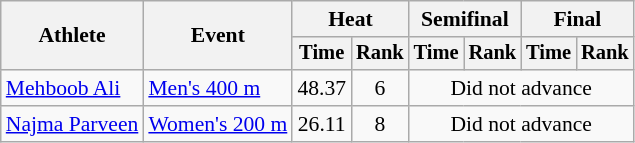<table class=wikitable style="font-size:90%">
<tr>
<th rowspan="2">Athlete</th>
<th rowspan="2">Event</th>
<th colspan="2">Heat</th>
<th colspan="2">Semifinal</th>
<th colspan="2">Final</th>
</tr>
<tr style="font-size:95%">
<th>Time</th>
<th>Rank</th>
<th>Time</th>
<th>Rank</th>
<th>Time</th>
<th>Rank</th>
</tr>
<tr align=center>
<td align=left><a href='#'>Mehboob Ali</a></td>
<td align=left><a href='#'>Men's 400 m</a></td>
<td>48.37</td>
<td>6</td>
<td colspan=4>Did not advance</td>
</tr>
<tr align=center>
<td align=left><a href='#'>Najma Parveen</a></td>
<td align=left><a href='#'>Women's 200 m</a></td>
<td>26.11</td>
<td>8</td>
<td colspan=4>Did not advance</td>
</tr>
</table>
